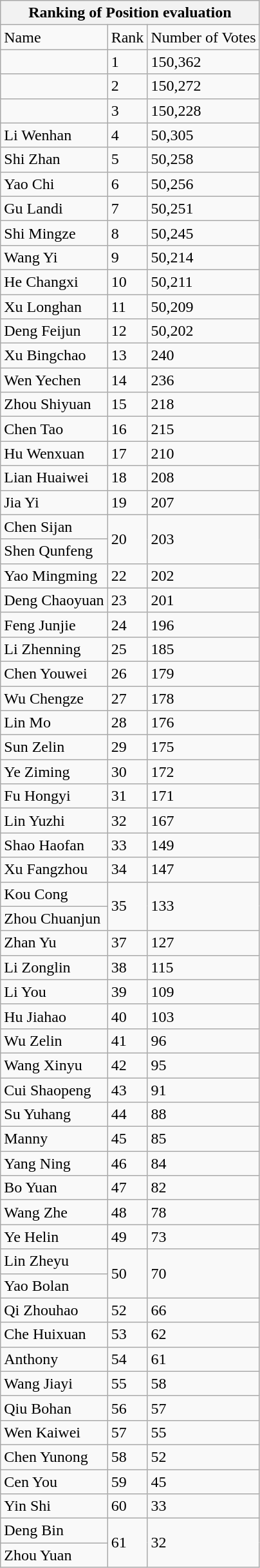<table class="wikitable">
<tr>
<th colspan="3">Ranking of Position evaluation</th>
</tr>
<tr>
<td>Name</td>
<td>Rank</td>
<td>Number of Votes</td>
</tr>
<tr>
<td></td>
<td>1</td>
<td>150,362</td>
</tr>
<tr>
<td></td>
<td>2</td>
<td>150,272</td>
</tr>
<tr>
<td></td>
<td>3</td>
<td>150,228</td>
</tr>
<tr>
<td>Li Wenhan</td>
<td>4</td>
<td>50,305</td>
</tr>
<tr>
<td>Shi Zhan</td>
<td>5</td>
<td>50,258</td>
</tr>
<tr>
<td>Yao Chi</td>
<td>6</td>
<td>50,256</td>
</tr>
<tr>
<td>Gu Landi</td>
<td>7</td>
<td>50,251</td>
</tr>
<tr>
<td>Shi Mingze</td>
<td>8</td>
<td>50,245</td>
</tr>
<tr>
<td>Wang Yi</td>
<td>9</td>
<td>50,214</td>
</tr>
<tr>
<td>He Changxi</td>
<td>10</td>
<td>50,211</td>
</tr>
<tr>
<td>Xu Longhan</td>
<td>11</td>
<td>50,209</td>
</tr>
<tr>
<td>Deng Feijun</td>
<td>12</td>
<td>50,202</td>
</tr>
<tr>
<td>Xu Bingchao</td>
<td>13</td>
<td>240</td>
</tr>
<tr>
<td>Wen Yechen</td>
<td>14</td>
<td>236</td>
</tr>
<tr>
<td>Zhou Shiyuan</td>
<td>15</td>
<td>218</td>
</tr>
<tr>
<td>Chen Tao</td>
<td>16</td>
<td>215</td>
</tr>
<tr>
<td>Hu Wenxuan</td>
<td>17</td>
<td>210</td>
</tr>
<tr>
<td>Lian Huaiwei</td>
<td>18</td>
<td>208</td>
</tr>
<tr>
<td>Jia Yi</td>
<td>19</td>
<td>207</td>
</tr>
<tr>
<td>Chen Sijan</td>
<td rowspan="2">20</td>
<td rowspan="2">203</td>
</tr>
<tr>
<td>Shen Qunfeng</td>
</tr>
<tr>
<td>Yao Mingming</td>
<td>22</td>
<td>202</td>
</tr>
<tr>
<td>Deng Chaoyuan</td>
<td>23</td>
<td>201</td>
</tr>
<tr>
<td>Feng Junjie</td>
<td>24</td>
<td>196</td>
</tr>
<tr>
<td>Li Zhenning</td>
<td>25</td>
<td>185</td>
</tr>
<tr>
<td>Chen Youwei</td>
<td>26</td>
<td>179</td>
</tr>
<tr>
<td>Wu Chengze</td>
<td>27</td>
<td>178</td>
</tr>
<tr>
<td>Lin Mo</td>
<td>28</td>
<td>176</td>
</tr>
<tr>
<td>Sun Zelin</td>
<td>29</td>
<td>175</td>
</tr>
<tr>
<td>Ye Ziming</td>
<td>30</td>
<td>172</td>
</tr>
<tr>
<td>Fu Hongyi</td>
<td>31</td>
<td>171</td>
</tr>
<tr>
<td>Lin Yuzhi</td>
<td>32</td>
<td>167</td>
</tr>
<tr>
<td>Shao Haofan</td>
<td>33</td>
<td>149</td>
</tr>
<tr>
<td>Xu Fangzhou</td>
<td>34</td>
<td>147</td>
</tr>
<tr>
<td>Kou Cong</td>
<td rowspan="2">35</td>
<td rowspan="2">133</td>
</tr>
<tr>
<td>Zhou Chuanjun</td>
</tr>
<tr>
<td>Zhan Yu</td>
<td>37</td>
<td>127</td>
</tr>
<tr>
<td>Li Zonglin</td>
<td>38</td>
<td>115</td>
</tr>
<tr>
<td>Li You</td>
<td>39</td>
<td>109</td>
</tr>
<tr>
<td>Hu Jiahao</td>
<td>40</td>
<td>103</td>
</tr>
<tr>
<td>Wu Zelin</td>
<td>41</td>
<td>96</td>
</tr>
<tr>
<td>Wang Xinyu</td>
<td>42</td>
<td>95</td>
</tr>
<tr>
<td>Cui Shaopeng</td>
<td>43</td>
<td>91</td>
</tr>
<tr>
<td>Su Yuhang</td>
<td>44</td>
<td>88</td>
</tr>
<tr>
<td>Manny</td>
<td>45</td>
<td>85</td>
</tr>
<tr>
<td>Yang Ning</td>
<td>46</td>
<td>84</td>
</tr>
<tr>
<td>Bo Yuan</td>
<td>47</td>
<td>82</td>
</tr>
<tr>
<td>Wang Zhe</td>
<td>48</td>
<td>78</td>
</tr>
<tr>
<td>Ye Helin</td>
<td>49</td>
<td>73</td>
</tr>
<tr>
<td>Lin Zheyu</td>
<td rowspan="2">50</td>
<td rowspan="2">70</td>
</tr>
<tr>
<td>Yao Bolan</td>
</tr>
<tr>
<td>Qi Zhouhao</td>
<td>52</td>
<td>66</td>
</tr>
<tr>
<td>Che Huixuan</td>
<td>53</td>
<td>62</td>
</tr>
<tr>
<td>Anthony</td>
<td>54</td>
<td>61</td>
</tr>
<tr>
<td>Wang Jiayi</td>
<td>55</td>
<td>58</td>
</tr>
<tr>
<td>Qiu Bohan</td>
<td>56</td>
<td>57</td>
</tr>
<tr>
<td>Wen Kaiwei</td>
<td>57</td>
<td>55</td>
</tr>
<tr>
<td>Chen Yunong</td>
<td>58</td>
<td>52</td>
</tr>
<tr>
<td>Cen You</td>
<td>59</td>
<td>45</td>
</tr>
<tr>
<td>Yin Shi</td>
<td>60</td>
<td>33</td>
</tr>
<tr>
<td>Deng Bin</td>
<td rowspan="2">61</td>
<td rowspan="2">32</td>
</tr>
<tr>
<td>Zhou Yuan</td>
</tr>
</table>
